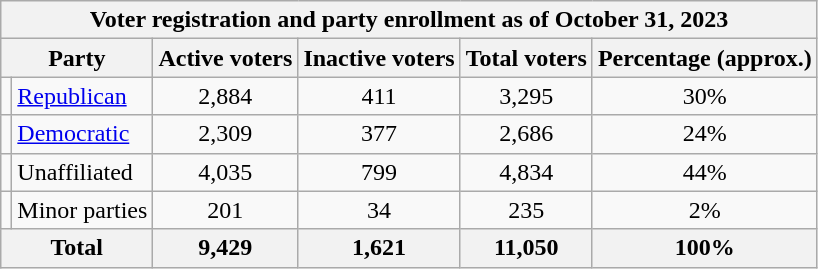<table class=wikitable>
<tr>
<th colspan = 6>Voter registration and party enrollment as of October 31, 2023</th>
</tr>
<tr>
<th colspan = 2>Party</th>
<th>Active voters</th>
<th>Inactive voters</th>
<th>Total voters</th>
<th>Percentage (approx.)</th>
</tr>
<tr>
<td></td>
<td><a href='#'>Republican</a></td>
<td style="text-align:center;">2,884</td>
<td style="text-align:center;">411</td>
<td style="text-align:center;">3,295</td>
<td style="text-align:center;">30%</td>
</tr>
<tr>
<td></td>
<td><a href='#'>Democratic</a></td>
<td style="text-align:center;">2,309</td>
<td style="text-align:center;">377</td>
<td style="text-align:center;">2,686</td>
<td style="text-align:center;">24%</td>
</tr>
<tr>
<td></td>
<td>Unaffiliated</td>
<td style="text-align:center;">4,035</td>
<td style="text-align:center;">799</td>
<td style="text-align:center;">4,834</td>
<td style="text-align:center;">44%</td>
</tr>
<tr>
<td></td>
<td>Minor parties</td>
<td style="text-align:center;">201</td>
<td style="text-align:center;">34</td>
<td style="text-align:center;">235</td>
<td style="text-align:center;">2%</td>
</tr>
<tr>
<th colspan = 2>Total</th>
<th style="text-align:center;">9,429</th>
<th style="text-align:center;">1,621</th>
<th style="text-align:center;">11,050</th>
<th style="text-align:center;">100%</th>
</tr>
</table>
